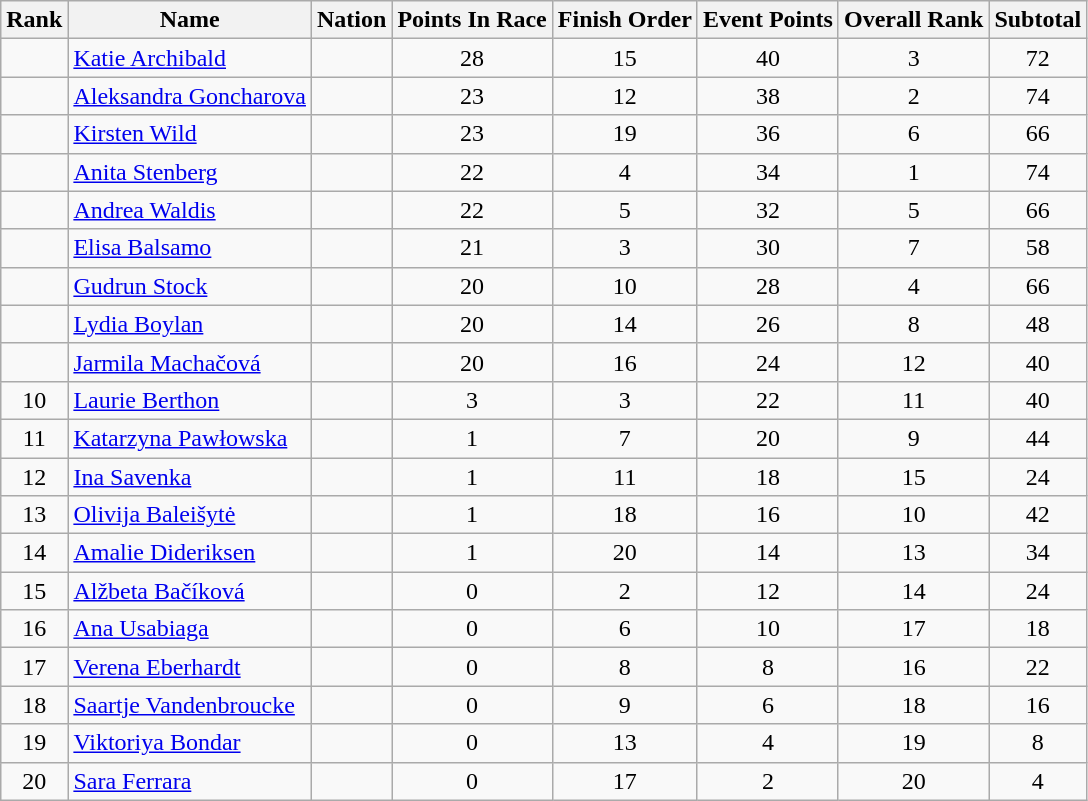<table class="wikitable sortable" style="text-align:center">
<tr>
<th>Rank</th>
<th>Name</th>
<th>Nation</th>
<th>Points In Race</th>
<th>Finish Order</th>
<th>Event Points</th>
<th>Overall Rank</th>
<th>Subtotal</th>
</tr>
<tr>
<td></td>
<td align=left><a href='#'>Katie Archibald</a></td>
<td align=left></td>
<td>28</td>
<td>15</td>
<td>40</td>
<td>3</td>
<td>72</td>
</tr>
<tr>
<td></td>
<td align=left><a href='#'>Aleksandra Goncharova</a></td>
<td align=left></td>
<td>23</td>
<td>12</td>
<td>38</td>
<td>2</td>
<td>74</td>
</tr>
<tr>
<td></td>
<td align=left><a href='#'>Kirsten Wild</a></td>
<td align=left></td>
<td>23</td>
<td>19</td>
<td>36</td>
<td>6</td>
<td>66</td>
</tr>
<tr>
<td></td>
<td align=left><a href='#'>Anita Stenberg</a></td>
<td align=left></td>
<td>22</td>
<td>4</td>
<td>34</td>
<td>1</td>
<td>74</td>
</tr>
<tr>
<td></td>
<td align=left><a href='#'>Andrea Waldis</a></td>
<td align=left></td>
<td>22</td>
<td>5</td>
<td>32</td>
<td>5</td>
<td>66</td>
</tr>
<tr>
<td></td>
<td align=left><a href='#'>Elisa Balsamo</a></td>
<td align=left></td>
<td>21</td>
<td>3</td>
<td>30</td>
<td>7</td>
<td>58</td>
</tr>
<tr>
<td></td>
<td align=left><a href='#'>Gudrun Stock</a></td>
<td align=left></td>
<td>20</td>
<td>10</td>
<td>28</td>
<td>4</td>
<td>66</td>
</tr>
<tr>
<td></td>
<td align=left><a href='#'>Lydia Boylan</a></td>
<td align=left></td>
<td>20</td>
<td>14</td>
<td>26</td>
<td>8</td>
<td>48</td>
</tr>
<tr>
<td></td>
<td align=left><a href='#'>Jarmila Machačová</a></td>
<td align=left></td>
<td>20</td>
<td>16</td>
<td>24</td>
<td>12</td>
<td>40</td>
</tr>
<tr>
<td>10</td>
<td align=left><a href='#'>Laurie Berthon</a></td>
<td align=left></td>
<td>3</td>
<td>3</td>
<td>22</td>
<td>11</td>
<td>40</td>
</tr>
<tr>
<td>11</td>
<td align=left><a href='#'>Katarzyna Pawłowska</a></td>
<td align=left></td>
<td>1</td>
<td>7</td>
<td>20</td>
<td>9</td>
<td>44</td>
</tr>
<tr>
<td>12</td>
<td align=left><a href='#'>Ina Savenka</a></td>
<td align=left></td>
<td>1</td>
<td>11</td>
<td>18</td>
<td>15</td>
<td>24</td>
</tr>
<tr>
<td>13</td>
<td align=left><a href='#'>Olivija Baleišytė</a></td>
<td align=left></td>
<td>1</td>
<td>18</td>
<td>16</td>
<td>10</td>
<td>42</td>
</tr>
<tr>
<td>14</td>
<td align=left><a href='#'>Amalie Dideriksen</a></td>
<td align=left></td>
<td>1</td>
<td>20</td>
<td>14</td>
<td>13</td>
<td>34</td>
</tr>
<tr>
<td>15</td>
<td align=left><a href='#'>Alžbeta Bačíková</a></td>
<td align=left></td>
<td>0</td>
<td>2</td>
<td>12</td>
<td>14</td>
<td>24</td>
</tr>
<tr>
<td>16</td>
<td align=left><a href='#'>Ana Usabiaga</a></td>
<td align=left></td>
<td>0</td>
<td>6</td>
<td>10</td>
<td>17</td>
<td>18</td>
</tr>
<tr>
<td>17</td>
<td align=left><a href='#'>Verena Eberhardt</a></td>
<td align=left></td>
<td>0</td>
<td>8</td>
<td>8</td>
<td>16</td>
<td>22</td>
</tr>
<tr>
<td>18</td>
<td align=left><a href='#'>Saartje Vandenbroucke</a></td>
<td align=left></td>
<td>0</td>
<td>9</td>
<td>6</td>
<td>18</td>
<td>16</td>
</tr>
<tr>
<td>19</td>
<td align=left><a href='#'>Viktoriya Bondar</a></td>
<td align=left></td>
<td>0</td>
<td>13</td>
<td>4</td>
<td>19</td>
<td>8</td>
</tr>
<tr>
<td>20</td>
<td align=left><a href='#'>Sara Ferrara</a></td>
<td align=left></td>
<td>0</td>
<td>17</td>
<td>2</td>
<td>20</td>
<td>4</td>
</tr>
</table>
